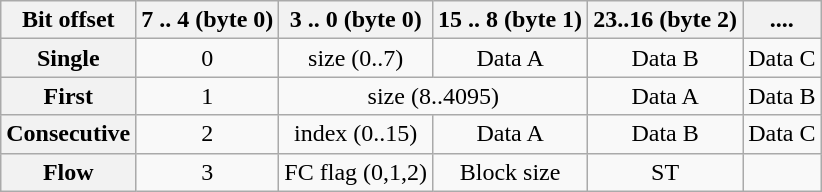<table class="wikitable" style="text-align:center">
<tr>
<th>Bit offset</th>
<th>7 .. 4 (byte 0)</th>
<th>3 .. 0 (byte 0)</th>
<th>15 .. 8 (byte 1)</th>
<th>23..16 (byte 2)</th>
<th>....</th>
</tr>
<tr>
<th>Single</th>
<td>0</td>
<td>size (0..7)</td>
<td>Data A</td>
<td>Data B</td>
<td>Data C</td>
</tr>
<tr>
<th>First</th>
<td>1</td>
<td colspan="2">size (8..4095)</td>
<td>Data A</td>
<td>Data B</td>
</tr>
<tr>
<th>Consecutive</th>
<td>2</td>
<td>index (0..15)</td>
<td>Data A</td>
<td>Data B</td>
<td>Data C</td>
</tr>
<tr>
<th>Flow</th>
<td>3</td>
<td>FC flag (0,1,2)</td>
<td>Block size</td>
<td>ST</td>
<td></td>
</tr>
</table>
